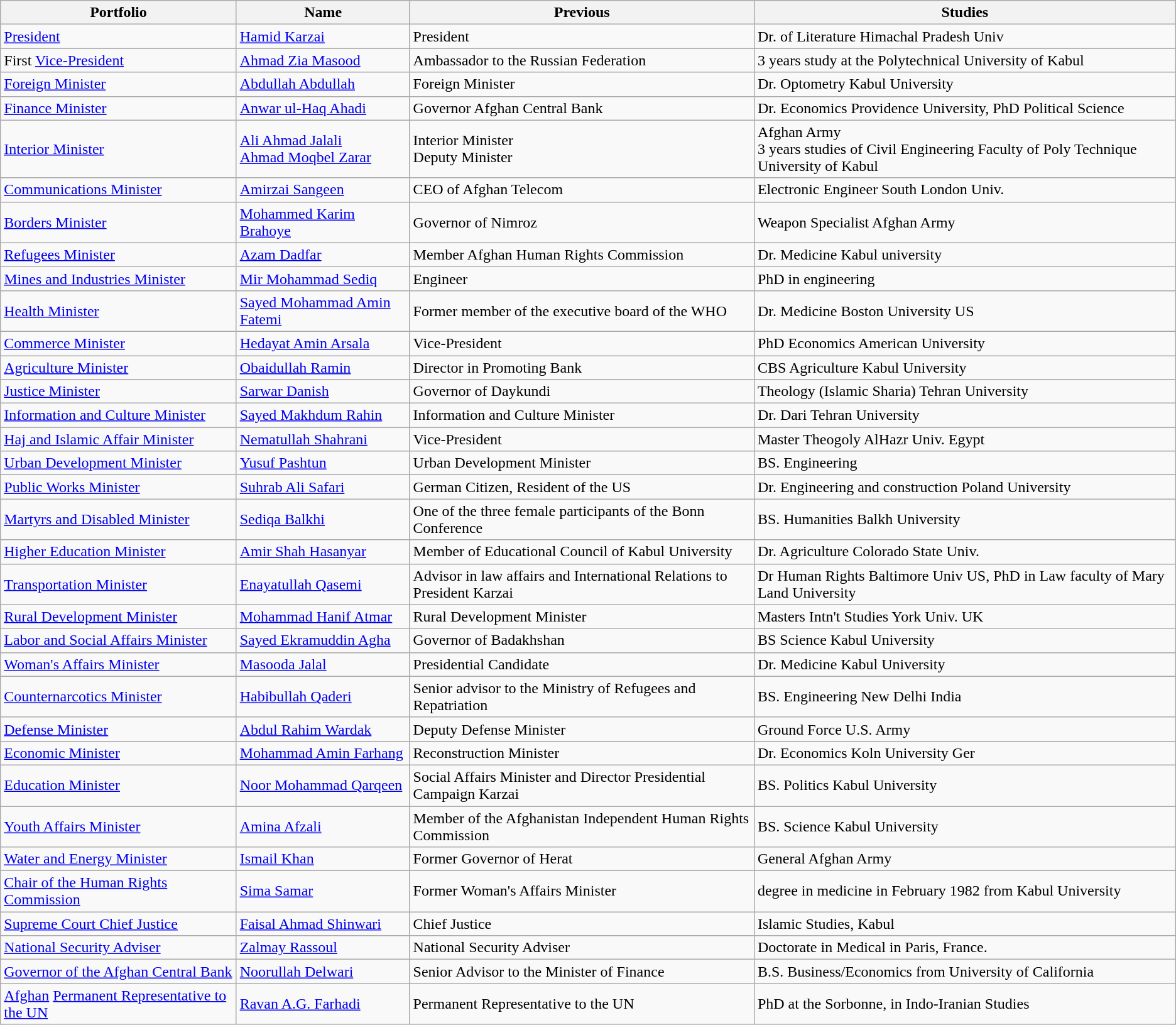<table class="wikitable sortable">
<tr>
<th>Portfolio</th>
<th>Name</th>
<th>Previous</th>
<th>Studies</th>
</tr>
<tr>
<td><a href='#'>President</a></td>
<td><a href='#'>Hamid Karzai</a></td>
<td>President</td>
<td>Dr. of Literature Himachal Pradesh Univ</td>
</tr>
<tr>
<td>First <a href='#'>Vice-President</a></td>
<td><a href='#'>Ahmad Zia Masood</a></td>
<td>Ambassador to the Russian Federation</td>
<td>3 years study at the Polytechnical University of Kabul</td>
</tr>
<tr>
<td><a href='#'>Foreign Minister</a></td>
<td><a href='#'>Abdullah Abdullah</a></td>
<td>Foreign Minister</td>
<td>Dr. Optometry Kabul University</td>
</tr>
<tr>
<td><a href='#'>Finance Minister</a></td>
<td><a href='#'>Anwar ul-Haq Ahadi</a></td>
<td>Governor Afghan Central Bank</td>
<td>Dr. Economics Providence University, PhD Political Science</td>
</tr>
<tr>
<td><a href='#'>Interior Minister</a></td>
<td><a href='#'>Ali Ahmad Jalali</a><br> <a href='#'>Ahmad Moqbel Zarar</a></td>
<td>Interior Minister <br> Deputy Minister</td>
<td>Afghan Army <br> 3 years studies of Civil Engineering Faculty of Poly Technique University of Kabul</td>
</tr>
<tr>
<td><a href='#'>Communications Minister</a></td>
<td><a href='#'>Amirzai Sangeen</a></td>
<td>CEO of Afghan Telecom</td>
<td>Electronic Engineer South London Univ.</td>
</tr>
<tr>
<td><a href='#'>Borders Minister</a></td>
<td><a href='#'>Mohammed Karim Brahoye</a></td>
<td>Governor of Nimroz</td>
<td>Weapon Specialist Afghan Army</td>
</tr>
<tr>
<td><a href='#'>Refugees Minister</a></td>
<td><a href='#'>Azam Dadfar</a></td>
<td>Member Afghan Human Rights Commission</td>
<td>Dr. Medicine Kabul university</td>
</tr>
<tr>
<td><a href='#'>Mines and Industries Minister</a></td>
<td><a href='#'>Mir Mohammad Sediq</a></td>
<td>Engineer</td>
<td>PhD in engineering</td>
</tr>
<tr>
<td><a href='#'>Health Minister</a></td>
<td><a href='#'>Sayed Mohammad Amin Fatemi</a></td>
<td>Former member of the executive board of the WHO</td>
<td>Dr. Medicine Boston University US</td>
</tr>
<tr>
<td><a href='#'>Commerce Minister</a></td>
<td><a href='#'>Hedayat Amin Arsala</a></td>
<td>Vice-President</td>
<td>PhD Economics American University</td>
</tr>
<tr>
<td><a href='#'>Agriculture Minister</a></td>
<td><a href='#'>Obaidullah Ramin</a></td>
<td>Director in Promoting Bank</td>
<td>CBS Agriculture Kabul University</td>
</tr>
<tr>
<td><a href='#'>Justice Minister</a></td>
<td><a href='#'>Sarwar Danish</a></td>
<td>Governor of Daykundi</td>
<td>Theology (Islamic Sharia) Tehran University</td>
</tr>
<tr>
<td><a href='#'>Information and Culture Minister</a></td>
<td><a href='#'>Sayed Makhdum Rahin</a></td>
<td>Information and Culture Minister</td>
<td>Dr. Dari Tehran University</td>
</tr>
<tr>
<td><a href='#'>Haj and Islamic Affair Minister</a></td>
<td><a href='#'>Nematullah Shahrani</a></td>
<td>Vice-President</td>
<td>Master Theogoly AlHazr Univ. Egypt</td>
</tr>
<tr>
<td><a href='#'>Urban Development Minister</a></td>
<td><a href='#'>Yusuf Pashtun</a></td>
<td>Urban Development Minister</td>
<td>BS. Engineering</td>
</tr>
<tr>
<td><a href='#'>Public Works Minister</a></td>
<td><a href='#'>Suhrab Ali Safari</a></td>
<td>German Citizen, Resident of the US</td>
<td>Dr. Engineering and construction Poland University</td>
</tr>
<tr>
<td><a href='#'>Martyrs and Disabled Minister</a></td>
<td><a href='#'>Sediqa Balkhi</a></td>
<td>One of the three female participants of the Bonn Conference</td>
<td>BS. Humanities Balkh University</td>
</tr>
<tr>
<td><a href='#'>Higher Education Minister</a></td>
<td><a href='#'>Amir Shah Hasanyar</a></td>
<td>Member of Educational Council of Kabul University</td>
<td>Dr. Agriculture Colorado State Univ.</td>
</tr>
<tr>
<td><a href='#'>Transportation Minister</a></td>
<td><a href='#'>Enayatullah Qasemi</a></td>
<td>Advisor in law affairs and International Relations to President Karzai</td>
<td>Dr Human Rights Baltimore Univ US, PhD in Law faculty of Mary Land University</td>
</tr>
<tr>
<td><a href='#'>Rural Development Minister</a></td>
<td><a href='#'>Mohammad Hanif Atmar</a></td>
<td>Rural Development Minister</td>
<td>Masters Intn't Studies York Univ. UK</td>
</tr>
<tr>
<td><a href='#'>Labor and Social Affairs Minister</a></td>
<td><a href='#'>Sayed Ekramuddin Agha</a></td>
<td>Governor of Badakhshan</td>
<td>BS Science Kabul University</td>
</tr>
<tr>
<td><a href='#'>Woman's Affairs Minister</a></td>
<td><a href='#'>Masooda Jalal</a></td>
<td>Presidential Candidate</td>
<td>Dr. Medicine Kabul University</td>
</tr>
<tr>
<td><a href='#'>Counternarcotics Minister</a></td>
<td><a href='#'>Habibullah Qaderi</a></td>
<td>Senior advisor to the Ministry of Refugees and Repatriation</td>
<td>BS. Engineering New Delhi India</td>
</tr>
<tr>
<td><a href='#'>Defense Minister</a></td>
<td><a href='#'>Abdul Rahim Wardak</a></td>
<td>Deputy Defense Minister</td>
<td>Ground Force U.S. Army</td>
</tr>
<tr>
<td><a href='#'>Economic Minister</a></td>
<td><a href='#'>Mohammad Amin Farhang</a></td>
<td>Reconstruction Minister</td>
<td>Dr. Economics Koln University Ger</td>
</tr>
<tr>
<td><a href='#'>Education Minister</a></td>
<td><a href='#'>Noor Mohammad Qarqeen</a></td>
<td>Social Affairs Minister and Director Presidential Campaign Karzai</td>
<td>BS. Politics Kabul University</td>
</tr>
<tr>
<td><a href='#'>Youth Affairs Minister</a></td>
<td><a href='#'>Amina Afzali</a></td>
<td>Member of the Afghanistan Independent Human Rights Commission</td>
<td>BS. Science Kabul University</td>
</tr>
<tr>
<td><a href='#'>Water and Energy Minister</a></td>
<td><a href='#'>Ismail Khan</a></td>
<td>Former Governor of Herat</td>
<td>General Afghan Army</td>
</tr>
<tr>
<td><a href='#'>Chair of the Human Rights Commission</a></td>
<td><a href='#'>Sima Samar</a></td>
<td>Former Woman's Affairs Minister</td>
<td>degree in medicine in February 1982 from Kabul University</td>
</tr>
<tr>
<td><a href='#'>Supreme Court Chief Justice</a></td>
<td><a href='#'>Faisal Ahmad Shinwari</a></td>
<td>Chief Justice</td>
<td>Islamic Studies, Kabul</td>
</tr>
<tr>
<td><a href='#'>National Security Adviser</a></td>
<td><a href='#'>Zalmay Rassoul</a></td>
<td>National Security Adviser</td>
<td>Doctorate in Medical in Paris, France.</td>
</tr>
<tr>
<td><a href='#'>Governor of the Afghan Central Bank</a></td>
<td><a href='#'>Noorullah Delwari</a></td>
<td>Senior Advisor to the Minister of Finance</td>
<td>B.S. Business/Economics from University of California</td>
</tr>
<tr>
<td><a href='#'>Afghan</a> <a href='#'>Permanent Representative to the UN</a></td>
<td><a href='#'>Ravan A.G. Farhadi</a></td>
<td>Permanent Representative to the UN</td>
<td>PhD at the Sorbonne, in Indo-Iranian Studies</td>
</tr>
</table>
